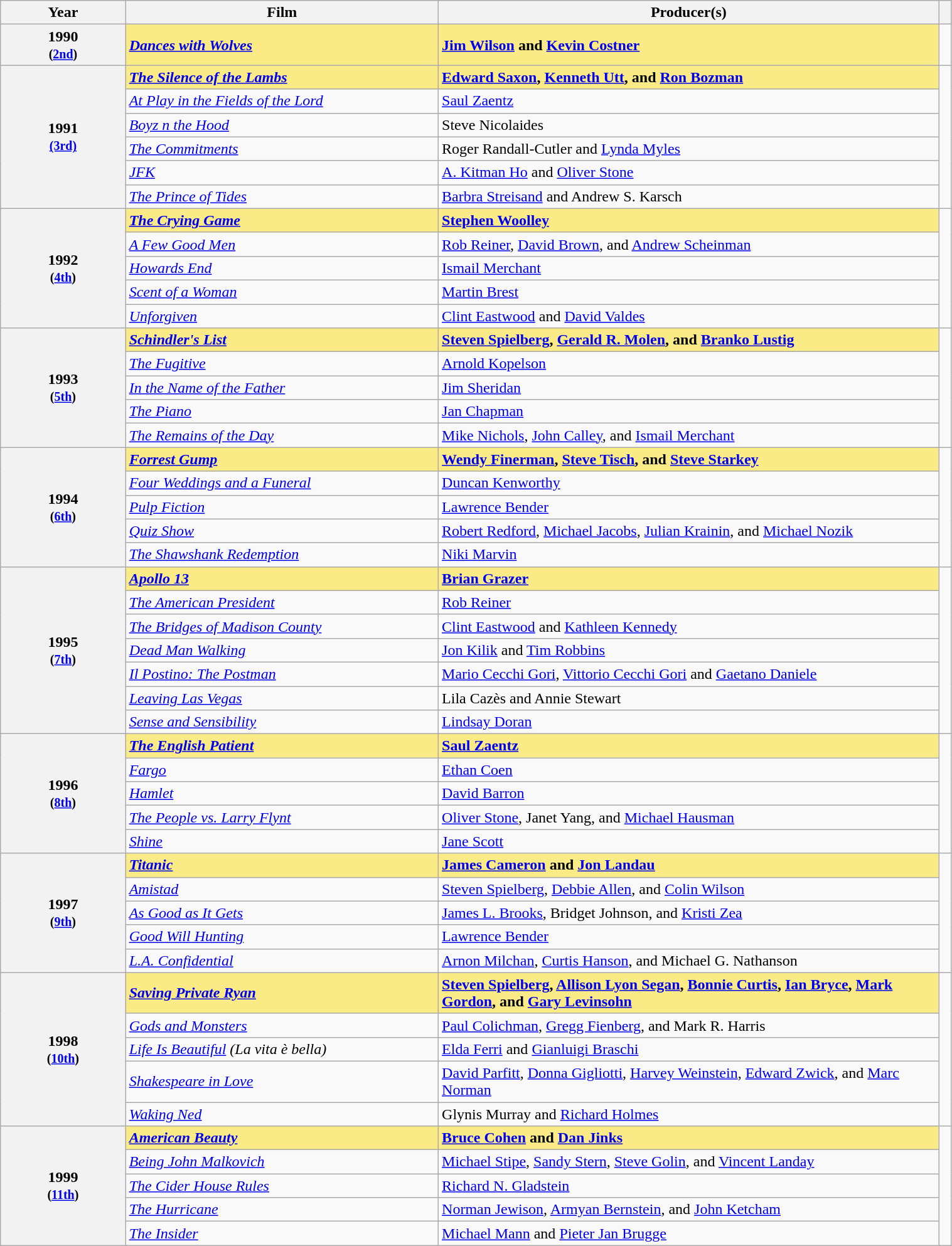<table class="wikitable" width="80%" cellpadding="5">
<tr>
<th width="10%">Year</th>
<th width="25%">Film</th>
<th width="40%">Producer(s)</th>
<th width="1%"><strong></strong></th>
</tr>
<tr>
<th style="text-align:center;">1990<br><small>(<a href='#'>2nd</a>)</small></th>
<td style="background:#FAEB86;"><strong><em><a href='#'>Dances with Wolves</a></em></strong></td>
<td style="background:#FAEB86;"><strong><a href='#'>Jim Wilson</a> and <a href='#'>Kevin Costner</a></strong></td>
<td style="text-align:center;"></td>
</tr>
<tr>
<th rowspan="6" style="text-align:center;">1991<br><small><a href='#'>(3rd)</a></small></th>
<td style="background:#FAEB86;"><strong><em><a href='#'>The Silence of the Lambs</a></em></strong></td>
<td style="background:#FAEB86;"><strong><a href='#'>Edward Saxon</a>, <a href='#'>Kenneth Utt</a>, and <a href='#'>Ron Bozman</a></strong></td>
<td rowspan=6 style="text-align:center;"></td>
</tr>
<tr>
<td><em><a href='#'>At Play in the Fields of the Lord</a></em></td>
<td><a href='#'>Saul Zaentz</a></td>
</tr>
<tr>
<td><em><a href='#'>Boyz n the Hood</a></em></td>
<td>Steve Nicolaides</td>
</tr>
<tr>
<td><em><a href='#'>The Commitments</a></em></td>
<td>Roger Randall-Cutler and <a href='#'>Lynda Myles</a></td>
</tr>
<tr>
<td><em><a href='#'>JFK</a></em></td>
<td><a href='#'>A. Kitman Ho</a> and <a href='#'>Oliver Stone</a></td>
</tr>
<tr>
<td><em><a href='#'>The Prince of Tides</a></em></td>
<td><a href='#'>Barbra Streisand</a> and Andrew S. Karsch</td>
</tr>
<tr>
<th rowspan="5" style="text-align:center;">1992<br><small>(<a href='#'>4th</a>)</small></th>
<td style="background:#FAEB86;"><strong><em><a href='#'>The Crying Game</a></em></strong></td>
<td style="background:#FAEB86;"><strong><a href='#'>Stephen Woolley</a></strong></td>
<td rowspan=5 style="text-align:center;"></td>
</tr>
<tr>
<td><em><a href='#'>A Few Good Men</a></em></td>
<td><a href='#'>Rob Reiner</a>, <a href='#'>David Brown</a>, and <a href='#'>Andrew Scheinman</a></td>
</tr>
<tr>
<td><em><a href='#'>Howards End</a></em></td>
<td><a href='#'>Ismail Merchant</a></td>
</tr>
<tr>
<td><em><a href='#'>Scent of a Woman</a></em></td>
<td><a href='#'>Martin Brest</a></td>
</tr>
<tr>
<td><em><a href='#'>Unforgiven</a></em></td>
<td><a href='#'>Clint Eastwood</a> and <a href='#'>David Valdes</a></td>
</tr>
<tr>
<th rowspan="5" style="text-align:center;">1993<br><small>(<a href='#'>5th</a>)</small></th>
<td style="background:#FAEB86;"><strong><em><a href='#'>Schindler's List</a></em></strong></td>
<td style="background:#FAEB86;"><strong><a href='#'>Steven Spielberg</a>, <a href='#'>Gerald R. Molen</a>, and <a href='#'>Branko Lustig</a></strong></td>
<td rowspan=5 style="text-align:center;"></td>
</tr>
<tr>
<td><em><a href='#'>The Fugitive</a></em></td>
<td><a href='#'>Arnold Kopelson</a></td>
</tr>
<tr>
<td><em><a href='#'>In the Name of the Father</a></em></td>
<td><a href='#'>Jim Sheridan</a></td>
</tr>
<tr>
<td><em><a href='#'>The Piano</a></em></td>
<td><a href='#'>Jan Chapman</a></td>
</tr>
<tr>
<td><em><a href='#'>The Remains of the Day</a></em></td>
<td><a href='#'>Mike Nichols</a>, <a href='#'>John Calley</a>, and <a href='#'>Ismail Merchant</a></td>
</tr>
<tr>
<th rowspan="5" style="text-align:center;">1994<br><small>(<a href='#'>6th</a>)</small></th>
<td style="background:#FAEB86;"><strong><em><a href='#'>Forrest Gump</a></em></strong></td>
<td style="background:#FAEB86;"><strong><a href='#'>Wendy Finerman</a>, <a href='#'>Steve Tisch</a>, and <a href='#'>Steve Starkey</a></strong></td>
<td rowspan=5 style="text-align:center;"></td>
</tr>
<tr>
<td><em><a href='#'>Four Weddings and a Funeral</a></em></td>
<td><a href='#'>Duncan Kenworthy</a></td>
</tr>
<tr>
<td><em><a href='#'>Pulp Fiction</a></em></td>
<td><a href='#'>Lawrence Bender</a></td>
</tr>
<tr>
<td><em><a href='#'>Quiz Show</a></em></td>
<td><a href='#'>Robert Redford</a>, <a href='#'>Michael Jacobs</a>, <a href='#'>Julian Krainin</a>, and <a href='#'>Michael Nozik</a></td>
</tr>
<tr>
<td><em><a href='#'>The Shawshank Redemption</a></em></td>
<td><a href='#'>Niki Marvin</a></td>
</tr>
<tr>
<th rowspan="7" style="text-align:center;">1995<br><small>(<a href='#'>7th</a>)</small></th>
<td style="background:#FAEB86;"><strong><em><a href='#'>Apollo 13</a></em></strong></td>
<td style="background:#FAEB86;"><strong><a href='#'>Brian Grazer</a></strong></td>
<td rowspan=7 style="text-align:center;"></td>
</tr>
<tr>
<td><em><a href='#'>The American President</a></em></td>
<td><a href='#'>Rob Reiner</a></td>
</tr>
<tr>
<td><em><a href='#'>The Bridges of Madison County</a></em></td>
<td><a href='#'>Clint Eastwood</a> and <a href='#'>Kathleen Kennedy</a></td>
</tr>
<tr>
<td><em><a href='#'>Dead Man Walking</a></em></td>
<td><a href='#'>Jon Kilik</a> and <a href='#'>Tim Robbins</a></td>
</tr>
<tr>
<td><em><a href='#'>Il Postino: The Postman</a></em></td>
<td><a href='#'>Mario Cecchi Gori</a>, <a href='#'>Vittorio Cecchi Gori</a> and <a href='#'>Gaetano Daniele</a></td>
</tr>
<tr>
<td><em><a href='#'>Leaving Las Vegas</a></em></td>
<td>Lila Cazès and Annie Stewart</td>
</tr>
<tr>
<td><em><a href='#'>Sense and Sensibility</a></em></td>
<td><a href='#'>Lindsay Doran</a></td>
</tr>
<tr>
<th rowspan="5" style="text-align:center;">1996<br><small>(<a href='#'>8th</a>)</small></th>
<td style="background:#FAEB86;"><strong><em><a href='#'>The English Patient</a></em></strong></td>
<td style="background:#FAEB86;"><strong><a href='#'>Saul Zaentz</a></strong></td>
<td rowspan=5 style="text-align:center;"></td>
</tr>
<tr>
<td><em><a href='#'>Fargo</a></em></td>
<td><a href='#'>Ethan Coen</a></td>
</tr>
<tr>
<td><em><a href='#'>Hamlet</a></em></td>
<td><a href='#'>David Barron</a></td>
</tr>
<tr>
<td><em><a href='#'>The People vs. Larry Flynt</a></em></td>
<td><a href='#'>Oliver Stone</a>, Janet Yang, and <a href='#'>Michael Hausman</a></td>
</tr>
<tr>
<td><em><a href='#'>Shine</a></em></td>
<td><a href='#'>Jane Scott</a></td>
</tr>
<tr>
<th rowspan="5" style="text-align:center;">1997<br><small>(<a href='#'>9th</a>)</small></th>
<td style="background:#FAEB86;"><strong><em><a href='#'>Titanic</a></em></strong></td>
<td style="background:#FAEB86;"><strong><a href='#'>James Cameron</a> and <a href='#'>Jon Landau</a></strong></td>
<td rowspan=5 style="text-align:center;"></td>
</tr>
<tr>
<td><em><a href='#'>Amistad</a></em></td>
<td><a href='#'>Steven Spielberg</a>, <a href='#'>Debbie Allen</a>, and <a href='#'>Colin Wilson</a></td>
</tr>
<tr>
<td><em><a href='#'>As Good as It Gets</a></em></td>
<td><a href='#'>James L. Brooks</a>, Bridget Johnson, and <a href='#'>Kristi Zea</a></td>
</tr>
<tr>
<td><em><a href='#'>Good Will Hunting</a></em></td>
<td><a href='#'>Lawrence Bender</a></td>
</tr>
<tr>
<td><em><a href='#'>L.A. Confidential</a></em></td>
<td><a href='#'>Arnon Milchan</a>, <a href='#'>Curtis Hanson</a>, and Michael G. Nathanson</td>
</tr>
<tr>
<th rowspan="5" style="text-align:center;">1998<br><small>(<a href='#'>10th</a>)</small></th>
<td style="background:#FAEB86;"><strong><em><a href='#'>Saving Private Ryan</a></em></strong></td>
<td style="background:#FAEB86;"><strong><a href='#'>Steven Spielberg</a>, <a href='#'>Allison Lyon Segan</a>, <a href='#'>Bonnie Curtis</a>, <a href='#'>Ian Bryce</a>, <a href='#'>Mark Gordon</a>, and <a href='#'>Gary Levinsohn</a></strong></td>
<td rowspan=5 style="text-align:center;"></td>
</tr>
<tr>
<td><em><a href='#'>Gods and Monsters</a></em></td>
<td><a href='#'>Paul Colichman</a>, <a href='#'>Gregg Fienberg</a>, and Mark R. Harris</td>
</tr>
<tr>
<td><em><a href='#'>Life Is Beautiful</a> (La vita è bella)</em></td>
<td><a href='#'>Elda Ferri</a> and <a href='#'>Gianluigi Braschi</a></td>
</tr>
<tr>
<td><em><a href='#'>Shakespeare in Love</a></em></td>
<td><a href='#'>David Parfitt</a>, <a href='#'>Donna Gigliotti</a>, <a href='#'>Harvey Weinstein</a>, <a href='#'>Edward Zwick</a>, and <a href='#'>Marc Norman</a></td>
</tr>
<tr>
<td><em><a href='#'>Waking Ned</a></em></td>
<td>Glynis Murray and <a href='#'>Richard Holmes</a></td>
</tr>
<tr>
<th rowspan="5" style="text-align:center;">1999<br><small>(<a href='#'>11th</a>)</small></th>
<td style="background:#FAEB86;"><strong><em><a href='#'>American Beauty</a></em></strong></td>
<td style="background:#FAEB86;"><strong><a href='#'>Bruce Cohen</a> and <a href='#'>Dan Jinks</a></strong></td>
<td rowspan=5 style="text-align:center;"></td>
</tr>
<tr>
<td><em><a href='#'>Being John Malkovich</a></em></td>
<td><a href='#'>Michael Stipe</a>, <a href='#'>Sandy Stern</a>, <a href='#'>Steve Golin</a>, and <a href='#'>Vincent Landay</a></td>
</tr>
<tr>
<td><em><a href='#'>The Cider House Rules</a></em></td>
<td><a href='#'>Richard N. Gladstein</a></td>
</tr>
<tr>
<td><em><a href='#'>The Hurricane</a></em></td>
<td><a href='#'>Norman Jewison</a>, <a href='#'>Armyan Bernstein</a>, and <a href='#'>John Ketcham</a></td>
</tr>
<tr>
<td><em><a href='#'>The Insider</a></em></td>
<td><a href='#'>Michael Mann</a> and <a href='#'>Pieter Jan Brugge</a></td>
</tr>
</table>
